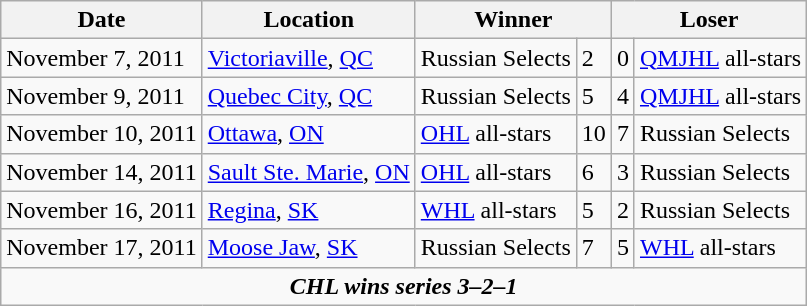<table class="wikitable">
<tr>
<th>Date</th>
<th>Location</th>
<th colspan=2>Winner</th>
<th colspan=2>Loser</th>
</tr>
<tr>
<td>November 7, 2011</td>
<td><a href='#'>Victoriaville</a>, <a href='#'>QC</a></td>
<td>Russian Selects</td>
<td>2</td>
<td>0</td>
<td><a href='#'>QMJHL</a> all-stars</td>
</tr>
<tr>
<td>November 9, 2011</td>
<td><a href='#'>Quebec City</a>, <a href='#'>QC</a></td>
<td>Russian Selects</td>
<td>5</td>
<td>4</td>
<td><a href='#'>QMJHL</a> all-stars</td>
</tr>
<tr>
<td>November 10, 2011</td>
<td><a href='#'>Ottawa</a>, <a href='#'>ON</a></td>
<td><a href='#'>OHL</a> all-stars</td>
<td>10</td>
<td>7</td>
<td>Russian Selects</td>
</tr>
<tr>
<td>November 14, 2011</td>
<td><a href='#'>Sault Ste. Marie</a>, <a href='#'>ON</a></td>
<td><a href='#'>OHL</a> all-stars</td>
<td>6</td>
<td>3</td>
<td>Russian Selects</td>
</tr>
<tr>
<td>November 16, 2011</td>
<td><a href='#'>Regina</a>, <a href='#'>SK</a></td>
<td><a href='#'>WHL</a> all-stars</td>
<td>5</td>
<td>2</td>
<td>Russian Selects</td>
</tr>
<tr>
<td>November 17, 2011</td>
<td><a href='#'>Moose Jaw</a>, <a href='#'>SK</a></td>
<td>Russian Selects</td>
<td>7</td>
<td>5</td>
<td><a href='#'>WHL</a> all-stars</td>
</tr>
<tr style="text-align:center;">
<td colspan="6"><strong><em>CHL wins series 3<strong>–</strong>2<strong>–</strong>1</em></strong></td>
</tr>
</table>
